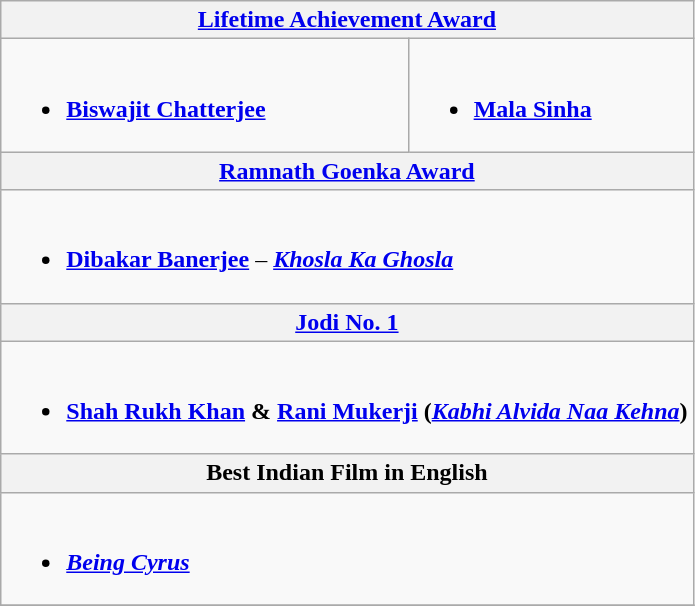<table class="wikitable">
<tr>
<th colspan="2"><a href='#'>Lifetime Achievement Award</a></th>
</tr>
<tr>
<td><br><ul><li><strong><a href='#'>Biswajit Chatterjee</a></strong></li></ul></td>
<td><br><ul><li><strong><a href='#'>Mala Sinha</a></strong></li></ul></td>
</tr>
<tr>
<th colspan="2"><a href='#'>Ramnath Goenka Award</a></th>
</tr>
<tr>
<td colspan="2"><br><ul><li><strong><a href='#'>Dibakar Banerjee</a></strong> – <strong><em><a href='#'>Khosla Ka Ghosla</a></em></strong></li></ul></td>
</tr>
<tr>
<th colspan="2"><a href='#'>Jodi No. 1</a></th>
</tr>
<tr>
<td colspan="2"><br><ul><li><strong><a href='#'>Shah Rukh Khan</a> &</strong> <strong><a href='#'>Rani Mukerji</a> (<em><a href='#'>Kabhi Alvida Naa Kehna</a></em>)</strong></li></ul></td>
</tr>
<tr>
<th colspan="2">Best Indian Film in English</th>
</tr>
<tr>
<td colspan="2"><br><ul><li><strong><em><a href='#'>Being Cyrus</a></em></strong></li></ul></td>
</tr>
<tr>
</tr>
</table>
